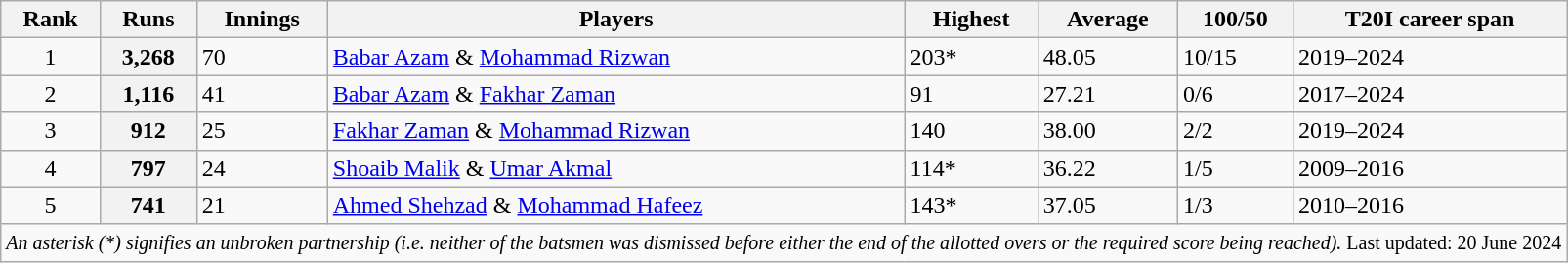<table class="wikitable sortable" style="text-align:centre;">
<tr>
<th scope="col">Rank</th>
<th scope="col">Runs</th>
<th scope="col">Innings</th>
<th scope="col">Players</th>
<th scope="col">Highest</th>
<th scope="col">Average</th>
<th scope="col">100/50</th>
<th scope="col">T20I career span</th>
</tr>
<tr>
<td align=center>1</td>
<th scope="row">3,268</th>
<td>70</td>
<td><a href='#'>Babar Azam</a> & <a href='#'>Mohammad Rizwan</a> </td>
<td>203*</td>
<td>48.05</td>
<td>10/15</td>
<td>2019–2024</td>
</tr>
<tr>
<td align=center>2</td>
<th scope="row">1,116</th>
<td>41</td>
<td><a href='#'>Babar Azam</a> & <a href='#'>Fakhar Zaman</a> </td>
<td>91</td>
<td>27.21</td>
<td>0/6</td>
<td>2017–2024</td>
</tr>
<tr>
<td align=center>3</td>
<th scope="row">912</th>
<td>25</td>
<td><a href='#'>Fakhar Zaman</a> & <a href='#'>Mohammad Rizwan</a> </td>
<td>140</td>
<td>38.00</td>
<td>2/2</td>
<td>2019–2024</td>
</tr>
<tr>
<td align=center>4</td>
<th scope="row">797</th>
<td>24</td>
<td><a href='#'>Shoaib Malik</a> & <a href='#'>Umar Akmal</a></td>
<td>114*</td>
<td>36.22</td>
<td>1/5</td>
<td>2009–2016</td>
</tr>
<tr>
<td align=center>5</td>
<th scope="row">741</th>
<td>21</td>
<td><a href='#'>Ahmed Shehzad</a> & <a href='#'>Mohammad Hafeez</a></td>
<td>143*</td>
<td>37.05</td>
<td>1/3</td>
<td>2010–2016</td>
</tr>
<tr class="sortbottom">
<td scope="row" colspan=9><small> <em>An asterisk (*) signifies an unbroken partnership (i.e. neither of the batsmen was dismissed before either the end of the allotted overs or the required score being reached).</em> Last updated: 20 June 2024</small></td>
</tr>
</table>
